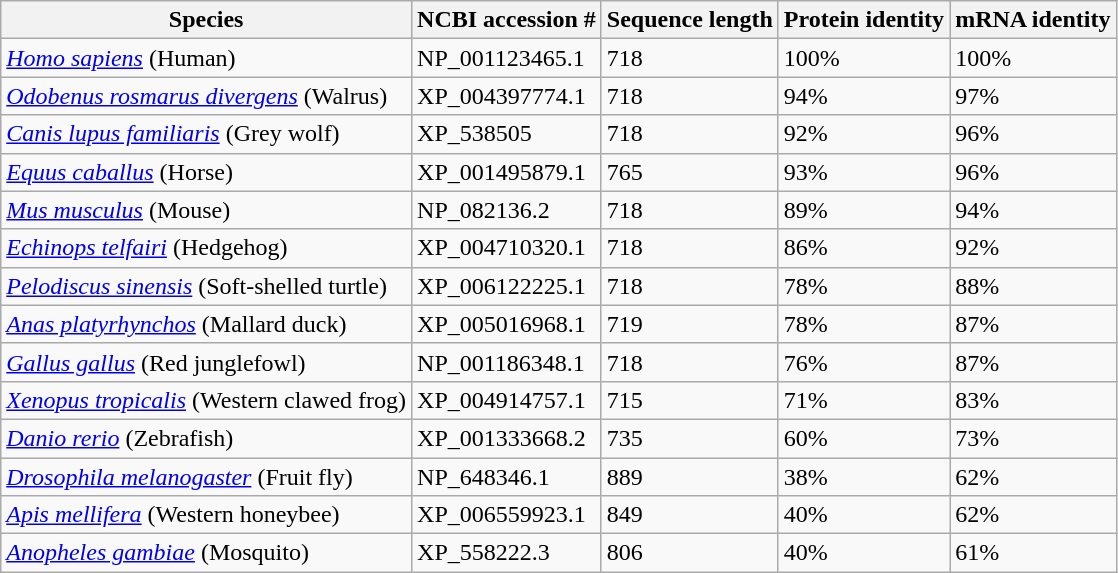<table class="wikitable">
<tr>
<th>Species</th>
<th>NCBI accession #</th>
<th>Sequence length</th>
<th>Protein identity</th>
<th>mRNA identity</th>
</tr>
<tr>
<td><em><a href='#'>Homo sapiens</a></em> (Human)</td>
<td>NP_001123465.1</td>
<td>718</td>
<td>100%</td>
<td>100%</td>
</tr>
<tr>
<td><em><a href='#'>Odobenus rosmarus divergens</a></em> (Walrus)</td>
<td>XP_004397774.1</td>
<td>718</td>
<td>94%</td>
<td>97%</td>
</tr>
<tr>
<td><em><a href='#'>Canis lupus familiaris</a></em> (Grey wolf)</td>
<td>XP_538505</td>
<td>718</td>
<td>92%</td>
<td>96%</td>
</tr>
<tr>
<td><em><a href='#'>Equus caballus</a></em> (Horse)</td>
<td>XP_001495879.1</td>
<td>765</td>
<td>93%</td>
<td>96%</td>
</tr>
<tr>
<td><em><a href='#'>Mus musculus</a></em> (Mouse)</td>
<td>NP_082136.2</td>
<td>718</td>
<td>89%</td>
<td>94%</td>
</tr>
<tr>
<td><em><a href='#'>Echinops telfairi</a></em> (Hedgehog)</td>
<td>XP_004710320.1</td>
<td>718</td>
<td>86%</td>
<td>92%</td>
</tr>
<tr>
<td><em><a href='#'>Pelodiscus sinensis</a></em> (Soft-shelled turtle)</td>
<td>XP_006122225.1</td>
<td>718</td>
<td>78%</td>
<td>88%</td>
</tr>
<tr>
<td><em><a href='#'>Anas platyrhynchos</a></em> (Mallard duck)</td>
<td>XP_005016968.1</td>
<td>719</td>
<td>78%</td>
<td>87%</td>
</tr>
<tr>
<td><em><a href='#'>Gallus gallus</a></em> (Red junglefowl)</td>
<td>NP_001186348.1</td>
<td>718</td>
<td>76%</td>
<td>87%</td>
</tr>
<tr>
<td><em><a href='#'>Xenopus tropicalis</a></em> (Western clawed frog)</td>
<td>XP_004914757.1</td>
<td>715</td>
<td>71%</td>
<td>83%</td>
</tr>
<tr>
<td><em><a href='#'>Danio rerio</a></em> (Zebrafish)</td>
<td>XP_001333668.2</td>
<td>735</td>
<td>60%</td>
<td>73%</td>
</tr>
<tr>
<td><em><a href='#'>Drosophila melanogaster</a></em> (Fruit fly)</td>
<td>NP_648346.1</td>
<td>889</td>
<td>38%</td>
<td>62%</td>
</tr>
<tr>
<td><em><a href='#'>Apis mellifera</a></em> (Western honeybee)</td>
<td>XP_006559923.1</td>
<td>849</td>
<td>40%</td>
<td>62%</td>
</tr>
<tr>
<td><em><a href='#'>Anopheles gambiae</a></em> (Mosquito)</td>
<td>XP_558222.3</td>
<td>806</td>
<td>40%</td>
<td>61%</td>
</tr>
</table>
